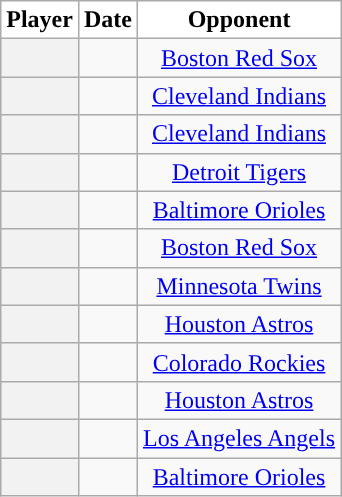<table class="sortable wikitable plainrowheaders" style="text-align:center">
<tr>
<th scope="col" style="background-color:#ffffff; border-top:#">Player</th>
<th scope="col" style="background-color:#ffffff; border-top:#">Date</th>
<th scope="col" style="background-color:#ffffff; border-top:#">Opponent</th>
</tr>
<tr>
<th scope="row" style="text-align:center"></th>
<td></td>
<td><a href='#'>Boston Red Sox</a></td>
</tr>
<tr>
<th scope="row" style="text-align:center"></th>
<td></td>
<td><a href='#'>Cleveland Indians</a></td>
</tr>
<tr>
<th scope="row" style="text-align:center"></th>
<td></td>
<td><a href='#'>Cleveland Indians</a></td>
</tr>
<tr>
<th scope="row" style="text-align:center"></th>
<td></td>
<td><a href='#'>Detroit Tigers</a></td>
</tr>
<tr>
<th scope="row" style="text-align:center"></th>
<td></td>
<td><a href='#'>Baltimore Orioles</a></td>
</tr>
<tr>
<th scope="row" style="text-align:center"></th>
<td></td>
<td><a href='#'>Boston Red Sox</a></td>
</tr>
<tr>
<th scope="row" style="text-align:center"></th>
<td></td>
<td><a href='#'>Minnesota Twins</a></td>
</tr>
<tr>
<th scope="row" style="text-align:center"></th>
<td></td>
<td><a href='#'>Houston Astros</a></td>
</tr>
<tr>
<th scope="row" style="text-align:center"></th>
<td></td>
<td><a href='#'>Colorado Rockies</a></td>
</tr>
<tr>
<th scope="row" style="text-align:center"></th>
<td></td>
<td><a href='#'>Houston Astros</a></td>
</tr>
<tr>
<th scope="row" style="text-align:center"></th>
<td></td>
<td><a href='#'>Los Angeles Angels</a></td>
</tr>
<tr>
<th scope="row" style="text-align:center"></th>
<td></td>
<td><a href='#'>Baltimore Orioles</a></td>
</tr>
</table>
